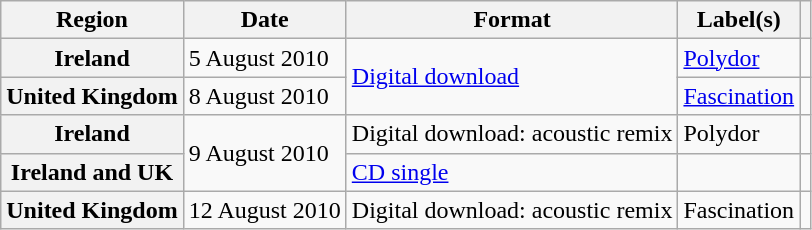<table class="wikitable plainrowheaders">
<tr>
<th>Region</th>
<th>Date</th>
<th>Format</th>
<th>Label(s)</th>
<th></th>
</tr>
<tr>
<th scope="row">Ireland</th>
<td>5 August 2010</td>
<td rowspan="2"><a href='#'>Digital download</a></td>
<td><a href='#'>Polydor</a></td>
<td></td>
</tr>
<tr>
<th scope="row">United Kingdom</th>
<td>8 August 2010</td>
<td><a href='#'>Fascination</a></td>
<td></td>
</tr>
<tr>
<th scope="row">Ireland</th>
<td rowspan="2">9 August 2010</td>
<td>Digital download: acoustic remix</td>
<td>Polydor</td>
<td></td>
</tr>
<tr>
<th scope="row">Ireland and UK</th>
<td><a href='#'>CD single</a></td>
<td></td>
<td></td>
</tr>
<tr>
<th scope="row">United Kingdom</th>
<td>12 August 2010</td>
<td>Digital download: acoustic remix</td>
<td>Fascination</td>
<td></td>
</tr>
</table>
